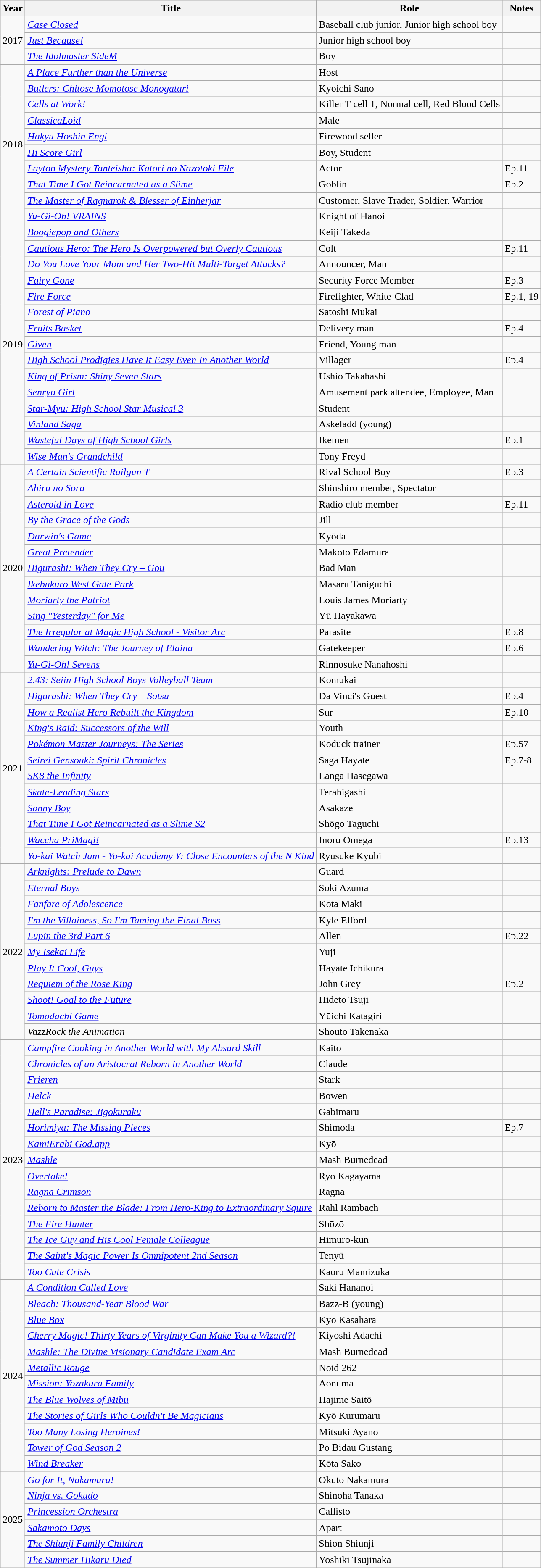<table class="wikitable">
<tr>
<th>Year</th>
<th>Title</th>
<th>Role</th>
<th class="unsortable">Notes</th>
</tr>
<tr>
<td rowspan="3">2017</td>
<td><em><a href='#'>Case Closed</a></em></td>
<td>Baseball club junior, Junior high school boy</td>
<td></td>
</tr>
<tr>
<td><em><a href='#'>Just Because!</a></em></td>
<td>Junior high school boy</td>
<td></td>
</tr>
<tr>
<td><em><a href='#'>The Idolmaster SideM</a></em></td>
<td>Boy</td>
<td></td>
</tr>
<tr>
<td rowspan="10">2018</td>
<td><em><a href='#'>A Place Further than the Universe</a></em></td>
<td>Host</td>
<td></td>
</tr>
<tr>
<td><em><a href='#'>Butlers: Chitose Momotose Monogatari</a></em></td>
<td>Kyoichi Sano</td>
<td></td>
</tr>
<tr>
<td><em><a href='#'>Cells at Work!</a></em></td>
<td>Killer T cell 1, Normal cell, Red Blood Cells</td>
<td></td>
</tr>
<tr>
<td><em><a href='#'>ClassicaLoid</a></em></td>
<td>Male</td>
<td></td>
</tr>
<tr>
<td><em><a href='#'>Hakyu Hoshin Engi</a></em></td>
<td>Firewood seller</td>
<td></td>
</tr>
<tr>
<td><em><a href='#'>Hi Score Girl</a></em></td>
<td>Boy, Student</td>
<td></td>
</tr>
<tr>
<td><em><a href='#'>Layton Mystery Tanteisha: Katori no Nazotoki File</a></em></td>
<td>Actor</td>
<td>Ep.11</td>
</tr>
<tr>
<td><em><a href='#'>That Time I Got Reincarnated as a Slime</a></em></td>
<td>Goblin</td>
<td>Ep.2</td>
</tr>
<tr>
<td><em><a href='#'>The Master of Ragnarok & Blesser of Einherjar</a></em></td>
<td>Customer, Slave Trader, Soldier, Warrior</td>
<td></td>
</tr>
<tr>
<td><em><a href='#'>Yu-Gi-Oh! VRAINS</a></em></td>
<td>Knight of Hanoi</td>
<td></td>
</tr>
<tr>
<td rowspan="15">2019</td>
<td><em><a href='#'>Boogiepop and Others</a></em></td>
<td>Keiji Takeda</td>
<td></td>
</tr>
<tr>
<td><em><a href='#'>Cautious Hero: The Hero Is Overpowered but Overly Cautious</a></em></td>
<td>Colt</td>
<td>Ep.11</td>
</tr>
<tr>
<td><em><a href='#'>Do You Love Your Mom and Her Two-Hit Multi-Target Attacks?</a></em></td>
<td>Announcer, Man</td>
<td></td>
</tr>
<tr>
<td><em><a href='#'>Fairy Gone</a></em></td>
<td>Security Force Member</td>
<td>Ep.3</td>
</tr>
<tr>
<td><em><a href='#'>Fire Force</a></em></td>
<td>Firefighter, White-Clad</td>
<td>Ep.1, 19</td>
</tr>
<tr>
<td><em><a href='#'>Forest of Piano</a></em></td>
<td>Satoshi Mukai</td>
<td></td>
</tr>
<tr>
<td><em><a href='#'>Fruits Basket</a></em></td>
<td>Delivery man</td>
<td>Ep.4</td>
</tr>
<tr>
<td><em><a href='#'>Given</a></em></td>
<td>Friend, Young man</td>
<td></td>
</tr>
<tr>
<td><em><a href='#'>High School Prodigies Have It Easy Even In Another World</a></em></td>
<td>Villager</td>
<td>Ep.4</td>
</tr>
<tr>
<td><em><a href='#'>King of Prism: Shiny Seven Stars</a></em></td>
<td>Ushio Takahashi</td>
<td></td>
</tr>
<tr>
<td><em><a href='#'>Senryu Girl</a></em></td>
<td>Amusement park attendee, Employee, Man</td>
<td></td>
</tr>
<tr>
<td><em><a href='#'>Star-Myu: High School Star Musical 3</a></em></td>
<td>Student</td>
<td></td>
</tr>
<tr>
<td><em><a href='#'>Vinland Saga</a></em></td>
<td>Askeladd (young)</td>
<td></td>
</tr>
<tr>
<td><em><a href='#'>Wasteful Days of High School Girls</a></em></td>
<td>Ikemen</td>
<td>Ep.1</td>
</tr>
<tr>
<td><em><a href='#'>Wise Man's Grandchild</a></em></td>
<td>Tony Freyd</td>
<td></td>
</tr>
<tr>
<td rowspan="13">2020</td>
<td><em><a href='#'>A Certain Scientific Railgun T</a></em></td>
<td>Rival School Boy</td>
<td>Ep.3</td>
</tr>
<tr>
<td><em><a href='#'>Ahiru no Sora</a></em></td>
<td>Shinshiro member, Spectator</td>
<td></td>
</tr>
<tr>
<td><em><a href='#'>Asteroid in Love</a></em></td>
<td>Radio club member</td>
<td>Ep.11</td>
</tr>
<tr>
<td><em><a href='#'>By the Grace of the Gods</a></em></td>
<td>Jill</td>
<td></td>
</tr>
<tr>
<td><em><a href='#'>Darwin's Game</a></em></td>
<td>Kyōda</td>
<td></td>
</tr>
<tr>
<td><em><a href='#'>Great Pretender</a></em></td>
<td>Makoto Edamura</td>
<td></td>
</tr>
<tr>
<td><em><a href='#'>Higurashi: When They Cry – Gou</a></em></td>
<td>Bad Man</td>
<td></td>
</tr>
<tr>
<td><em><a href='#'>Ikebukuro West Gate Park</a></em></td>
<td>Masaru Taniguchi</td>
<td></td>
</tr>
<tr>
<td><em><a href='#'>Moriarty the Patriot</a></em></td>
<td>Louis James Moriarty</td>
<td></td>
</tr>
<tr>
<td><em><a href='#'>Sing "Yesterday" for Me</a></em></td>
<td>Yū Hayakawa</td>
<td></td>
</tr>
<tr>
<td><em><a href='#'>The Irregular at Magic High School - Visitor Arc</a></em></td>
<td>Parasite</td>
<td>Ep.8</td>
</tr>
<tr>
<td><em><a href='#'>Wandering Witch: The Journey of Elaina</a></em></td>
<td>Gatekeeper</td>
<td>Ep.6</td>
</tr>
<tr>
<td><em><a href='#'>Yu-Gi-Oh! Sevens</a></em></td>
<td>Rinnosuke Nanahoshi</td>
<td></td>
</tr>
<tr>
<td rowspan="12">2021</td>
<td><em><a href='#'>2.43: Seiin High School Boys Volleyball Team</a></em></td>
<td>Komukai</td>
<td></td>
</tr>
<tr>
<td><em><a href='#'>Higurashi: When They Cry – Sotsu</a></em></td>
<td>Da Vinci's Guest</td>
<td>Ep.4</td>
</tr>
<tr>
<td><em><a href='#'>How a Realist Hero Rebuilt the Kingdom</a></em></td>
<td>Sur</td>
<td>Ep.10</td>
</tr>
<tr>
<td><em><a href='#'>King's Raid: Successors of the Will</a></em></td>
<td>Youth</td>
<td></td>
</tr>
<tr>
<td><em><a href='#'>Pokémon Master Journeys: The Series</a></em></td>
<td>Koduck trainer</td>
<td>Ep.57</td>
</tr>
<tr>
<td><em><a href='#'>Seirei Gensouki: Spirit Chronicles</a></em></td>
<td>Saga Hayate</td>
<td>Ep.7-8</td>
</tr>
<tr>
<td><em><a href='#'>SK8 the Infinity</a></em></td>
<td>Langa Hasegawa</td>
<td></td>
</tr>
<tr>
<td><em><a href='#'>Skate-Leading Stars</a></em></td>
<td>Terahigashi</td>
<td></td>
</tr>
<tr>
<td><em><a href='#'>Sonny Boy</a></em></td>
<td>Asakaze</td>
<td></td>
</tr>
<tr>
<td><em><a href='#'>That Time I Got Reincarnated as a Slime S2</a></em></td>
<td>Shōgo Taguchi</td>
<td></td>
</tr>
<tr>
<td><em><a href='#'>Waccha PriMagi!</a></em></td>
<td>Inoru Omega</td>
<td>Ep.13</td>
</tr>
<tr>
<td><em><a href='#'>Yo-kai Watch Jam - Yo-kai Academy Y: Close Encounters of the N Kind</a></em></td>
<td>Ryusuke Kyubi</td>
<td></td>
</tr>
<tr>
<td rowspan="11">2022</td>
<td><em><a href='#'>Arknights: Prelude to Dawn</a></em></td>
<td>Guard</td>
<td></td>
</tr>
<tr>
<td><em><a href='#'>Eternal Boys</a></em></td>
<td>Soki Azuma</td>
<td></td>
</tr>
<tr>
<td><em><a href='#'>Fanfare of Adolescence</a></em></td>
<td>Kota Maki</td>
<td></td>
</tr>
<tr>
<td><em><a href='#'>I'm the Villainess, So I'm Taming the Final Boss</a></em></td>
<td>Kyle Elford</td>
<td></td>
</tr>
<tr>
<td><em><a href='#'>Lupin the 3rd Part 6</a></em></td>
<td>Allen</td>
<td>Ep.22</td>
</tr>
<tr>
<td><em><a href='#'>My Isekai Life</a></em></td>
<td>Yuji</td>
<td></td>
</tr>
<tr>
<td><em><a href='#'>Play It Cool, Guys</a></em></td>
<td>Hayate Ichikura</td>
<td></td>
</tr>
<tr>
<td><em><a href='#'>Requiem of the Rose King</a></em></td>
<td>John Grey</td>
<td>Ep.2</td>
</tr>
<tr>
<td><em><a href='#'>Shoot! Goal to the Future</a></em></td>
<td>Hideto Tsuji</td>
<td></td>
</tr>
<tr>
<td><em><a href='#'>Tomodachi Game</a></em></td>
<td>Yūichi Katagiri</td>
<td></td>
</tr>
<tr>
<td><em>VazzRock the Animation</em></td>
<td>Shouto Takenaka</td>
<td></td>
</tr>
<tr>
<td rowspan="15">2023</td>
<td><em><a href='#'>Campfire Cooking in Another World with My Absurd Skill</a></em></td>
<td>Kaito</td>
<td></td>
</tr>
<tr>
<td><em><a href='#'>Chronicles of an Aristocrat Reborn in Another World</a></em></td>
<td>Claude</td>
<td></td>
</tr>
<tr>
<td><em><a href='#'>Frieren</a></em></td>
<td>Stark</td>
<td></td>
</tr>
<tr>
<td><em><a href='#'>Helck</a></em></td>
<td>Bowen</td>
<td></td>
</tr>
<tr>
<td><em><a href='#'>Hell's Paradise: Jigokuraku</a></em></td>
<td>Gabimaru</td>
<td></td>
</tr>
<tr>
<td><em><a href='#'>Horimiya: The Missing Pieces</a></em></td>
<td>Shimoda</td>
<td>Ep.7</td>
</tr>
<tr>
<td><em><a href='#'>KamiErabi God.app</a></em></td>
<td>Kyō</td>
<td></td>
</tr>
<tr>
<td><em><a href='#'>Mashle</a></em></td>
<td>Mash Burnedead</td>
<td></td>
</tr>
<tr>
<td><em><a href='#'>Overtake!</a></em></td>
<td>Ryo Kagayama</td>
<td></td>
</tr>
<tr>
<td><em><a href='#'>Ragna Crimson</a></em></td>
<td>Ragna</td>
<td></td>
</tr>
<tr>
<td><em><a href='#'>Reborn to Master the Blade: From Hero-King to Extraordinary Squire</a></em></td>
<td>Rahl Rambach</td>
<td></td>
</tr>
<tr>
<td><em><a href='#'>The Fire Hunter</a></em></td>
<td>Shōzō</td>
<td></td>
</tr>
<tr>
<td><em><a href='#'>The Ice Guy and His Cool Female Colleague</a></em></td>
<td>Himuro-kun</td>
<td></td>
</tr>
<tr>
<td><em><a href='#'>The Saint's Magic Power Is Omnipotent 2nd Season</a></em></td>
<td>Tenyū</td>
<td></td>
</tr>
<tr>
<td><em><a href='#'>Too Cute Crisis</a></em></td>
<td>Kaoru Mamizuka</td>
<td></td>
</tr>
<tr>
<td rowspan="12">2024</td>
<td><em><a href='#'>A Condition Called Love</a></em></td>
<td>Saki Hananoi</td>
<td></td>
</tr>
<tr>
<td><em><a href='#'>Bleach: Thousand-Year Blood War</a></em></td>
<td>Bazz-B (young)</td>
<td></td>
</tr>
<tr>
<td><em><a href='#'>Blue Box</a></em></td>
<td>Kyo Kasahara</td>
<td></td>
</tr>
<tr>
<td><em><a href='#'>Cherry Magic! Thirty Years of Virginity Can Make You a Wizard?!</a></em></td>
<td>Kiyoshi Adachi</td>
<td></td>
</tr>
<tr>
<td><em><a href='#'>Mashle: The Divine Visionary Candidate Exam Arc</a></em></td>
<td>Mash Burnedead</td>
<td></td>
</tr>
<tr>
<td><em><a href='#'>Metallic Rouge</a></em></td>
<td>Noid 262</td>
<td></td>
</tr>
<tr>
<td><em><a href='#'>Mission: Yozakura Family</a></em></td>
<td>Aonuma</td>
<td></td>
</tr>
<tr>
<td><em><a href='#'>The Blue Wolves of Mibu</a></em></td>
<td>Hajime Saitō</td>
<td></td>
</tr>
<tr>
<td><em><a href='#'>The Stories of Girls Who Couldn't Be Magicians</a></em></td>
<td>Kyō Kurumaru</td>
<td></td>
</tr>
<tr>
<td><em><a href='#'>Too Many Losing Heroines!</a></em></td>
<td>Mitsuki Ayano</td>
<td></td>
</tr>
<tr>
<td><em><a href='#'>Tower of God Season 2</a></em></td>
<td>Po Bidau Gustang</td>
<td></td>
</tr>
<tr>
<td><em><a href='#'>Wind Breaker</a></em></td>
<td>Kōta Sako</td>
<td></td>
</tr>
<tr>
<td rowspan="6">2025</td>
<td><em><a href='#'>Go for It, Nakamura!</a></em></td>
<td>Okuto Nakamura</td>
<td></td>
</tr>
<tr>
<td><em><a href='#'>Ninja vs. Gokudo</a></em></td>
<td>Shinoha Tanaka</td>
<td></td>
</tr>
<tr>
<td><em><a href='#'>Princession Orchestra</a></em></td>
<td>Callisto</td>
<td></td>
</tr>
<tr>
<td><em><a href='#'>Sakamoto Days</a></em></td>
<td>Apart</td>
<td></td>
</tr>
<tr>
<td><em><a href='#'>The Shiunji Family Children</a></em></td>
<td>Shion Shiunji</td>
<td></td>
</tr>
<tr>
<td><em><a href='#'>The Summer Hikaru Died</a></em></td>
<td>Yoshiki Tsujinaka</td>
<td></td>
</tr>
</table>
